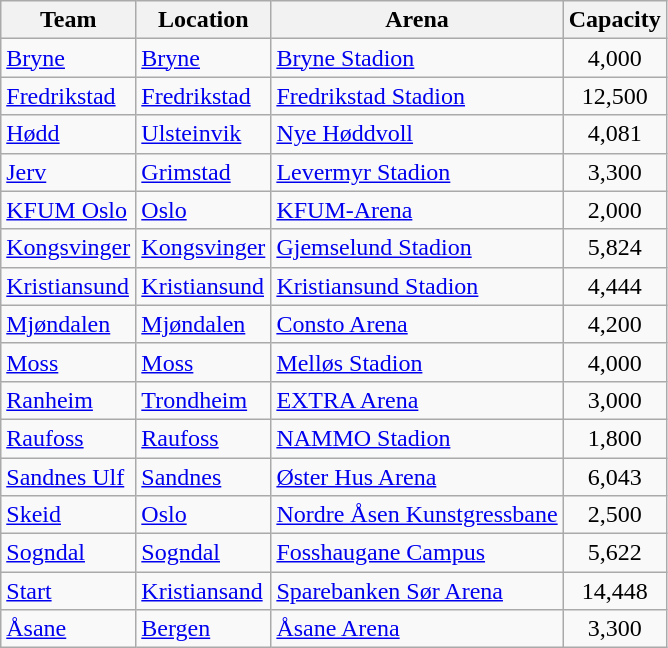<table class="wikitable sortable" border="1">
<tr>
<th>Team</th>
<th>Location</th>
<th>Arena</th>
<th>Capacity</th>
</tr>
<tr>
<td><a href='#'>Bryne</a></td>
<td><a href='#'>Bryne</a></td>
<td><a href='#'>Bryne Stadion</a></td>
<td align="center">4,000</td>
</tr>
<tr>
<td><a href='#'>Fredrikstad</a></td>
<td><a href='#'>Fredrikstad</a></td>
<td><a href='#'>Fredrikstad Stadion</a></td>
<td align="center">12,500</td>
</tr>
<tr>
<td><a href='#'>Hødd</a></td>
<td><a href='#'>Ulsteinvik</a></td>
<td><a href='#'>Nye Høddvoll</a></td>
<td align="center">4,081</td>
</tr>
<tr>
<td><a href='#'>Jerv</a></td>
<td><a href='#'>Grimstad</a></td>
<td><a href='#'>Levermyr Stadion</a></td>
<td align="center">3,300</td>
</tr>
<tr>
<td><a href='#'>KFUM Oslo</a></td>
<td><a href='#'>Oslo</a></td>
<td><a href='#'>KFUM-Arena</a></td>
<td align="center">2,000</td>
</tr>
<tr>
<td><a href='#'>Kongsvinger</a></td>
<td><a href='#'>Kongsvinger</a></td>
<td><a href='#'>Gjemselund Stadion</a></td>
<td align="center">5,824</td>
</tr>
<tr>
<td><a href='#'>Kristiansund</a></td>
<td><a href='#'>Kristiansund</a></td>
<td><a href='#'>Kristiansund Stadion</a></td>
<td align="center">4,444</td>
</tr>
<tr>
<td><a href='#'>Mjøndalen</a></td>
<td><a href='#'>Mjøndalen</a></td>
<td><a href='#'>Consto Arena</a></td>
<td align="center">4,200</td>
</tr>
<tr>
<td><a href='#'>Moss</a></td>
<td><a href='#'>Moss</a></td>
<td><a href='#'>Melløs Stadion</a></td>
<td align="center">4,000</td>
</tr>
<tr>
<td><a href='#'>Ranheim</a></td>
<td><a href='#'>Trondheim</a></td>
<td><a href='#'>EXTRA Arena</a></td>
<td align="center">3,000</td>
</tr>
<tr>
<td><a href='#'>Raufoss</a></td>
<td><a href='#'>Raufoss</a></td>
<td><a href='#'>NAMMO Stadion</a></td>
<td align="center">1,800</td>
</tr>
<tr>
<td><a href='#'>Sandnes Ulf</a></td>
<td><a href='#'>Sandnes</a></td>
<td><a href='#'>Øster Hus Arena</a></td>
<td align="center">6,043</td>
</tr>
<tr>
<td><a href='#'>Skeid</a></td>
<td><a href='#'>Oslo</a></td>
<td><a href='#'>Nordre Åsen Kunstgressbane</a></td>
<td align="center">2,500</td>
</tr>
<tr>
<td><a href='#'>Sogndal</a></td>
<td><a href='#'>Sogndal</a></td>
<td><a href='#'>Fosshaugane Campus</a></td>
<td align="center">5,622</td>
</tr>
<tr>
<td><a href='#'>Start</a></td>
<td><a href='#'>Kristiansand</a></td>
<td><a href='#'>Sparebanken Sør Arena</a></td>
<td align="center">14,448</td>
</tr>
<tr>
<td><a href='#'>Åsane</a></td>
<td><a href='#'>Bergen</a></td>
<td><a href='#'>Åsane Arena</a></td>
<td align="center">3,300</td>
</tr>
</table>
